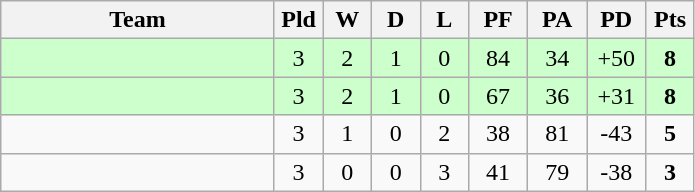<table class="wikitable" style="text-align:center;">
<tr>
<th width=175>Team</th>
<th width=25 abbr="Played">Pld</th>
<th width=25 abbr="Won">W</th>
<th width=25 abbr="Drawn">D</th>
<th width=25 abbr="Lost">L</th>
<th width=32 abbr="Points for">PF</th>
<th width=32 abbr="Points against">PA</th>
<th width=32 abbr="Points difference">PD</th>
<th width=25 abbr="Points">Pts</th>
</tr>
<tr bgcolor=ccffcc>
<td align=left></td>
<td>3</td>
<td>2</td>
<td>1</td>
<td>0</td>
<td>84</td>
<td>34</td>
<td>+50</td>
<td><strong>8</strong></td>
</tr>
<tr bgcolor=ccffcc>
<td align=left></td>
<td>3</td>
<td>2</td>
<td>1</td>
<td>0</td>
<td>67</td>
<td>36</td>
<td>+31</td>
<td><strong>8</strong></td>
</tr>
<tr>
<td align=left></td>
<td>3</td>
<td>1</td>
<td>0</td>
<td>2</td>
<td>38</td>
<td>81</td>
<td>-43</td>
<td><strong>5</strong></td>
</tr>
<tr>
<td align=left></td>
<td>3</td>
<td>0</td>
<td>0</td>
<td>3</td>
<td>41</td>
<td>79</td>
<td>-38</td>
<td><strong>3</strong></td>
</tr>
</table>
